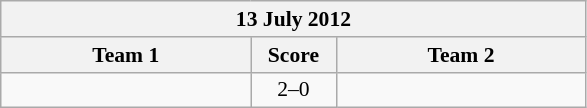<table class="wikitable" style="text-align: center; font-size:90% ">
<tr>
<th colspan=3>13 July 2012</th>
</tr>
<tr>
<th align="right" width="160">Team 1</th>
<th width="50">Score</th>
<th align="left" width="160">Team 2</th>
</tr>
<tr>
<td align=right><strong></strong></td>
<td align=center>2–0</td>
<td align=left></td>
</tr>
</table>
